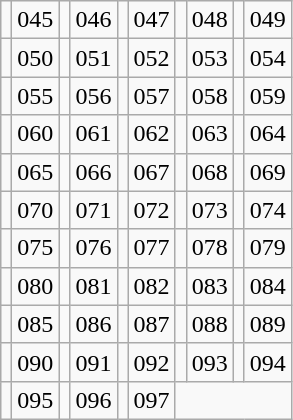<table class="wikitable" style="text-align:center">
<tr>
<td></td>
<td>045<br><big></big></td>
<td></td>
<td>046<br><big></big></td>
<td></td>
<td>047<br><big></big></td>
<td></td>
<td>048<br><big></big></td>
<td></td>
<td>049<br><big></big></td>
</tr>
<tr>
<td></td>
<td>050<br><big></big></td>
<td></td>
<td>051<br><big></big></td>
<td></td>
<td>052<br><big></big></td>
<td></td>
<td>053<br><big></big></td>
<td></td>
<td>054<br><big></big></td>
</tr>
<tr>
<td></td>
<td>055<br><big></big></td>
<td></td>
<td>056<br><big></big></td>
<td></td>
<td>057<br><big></big></td>
<td></td>
<td>058<br><big></big></td>
<td></td>
<td>059<br><big></big></td>
</tr>
<tr>
<td></td>
<td>060<br><big></big></td>
<td></td>
<td>061<br><big></big></td>
<td></td>
<td>062<br><big></big></td>
<td></td>
<td>063<br><big></big></td>
<td></td>
<td>064<br><big></big></td>
</tr>
<tr>
<td></td>
<td>065<br><big></big></td>
<td></td>
<td>066<br><big></big></td>
<td></td>
<td>067<br><big></big></td>
<td></td>
<td>068<br><big></big></td>
<td></td>
<td>069<br><big></big></td>
</tr>
<tr>
<td></td>
<td>070<br><big></big></td>
<td></td>
<td>071<br><big></big></td>
<td></td>
<td>072<br><big></big></td>
<td></td>
<td>073<br><big></big></td>
<td></td>
<td>074<br><big></big></td>
</tr>
<tr>
<td></td>
<td>075<br><big></big></td>
<td></td>
<td>076<br><big></big></td>
<td></td>
<td>077<br><big></big></td>
<td></td>
<td>078<br><big></big></td>
<td></td>
<td>079<br><big></big></td>
</tr>
<tr>
<td></td>
<td>080<br><big></big></td>
<td></td>
<td>081<br><big></big></td>
<td></td>
<td>082<br><big></big></td>
<td></td>
<td>083<br><big></big></td>
<td></td>
<td>084<br><big></big></td>
</tr>
<tr>
<td></td>
<td>085<br><big></big></td>
<td></td>
<td>086<br><big></big></td>
<td></td>
<td>087<br><big></big></td>
<td></td>
<td>088<br><big></big></td>
<td></td>
<td>089<br><big></big></td>
</tr>
<tr>
<td></td>
<td>090<br><big></big></td>
<td></td>
<td>091<br><big></big></td>
<td></td>
<td>092<br><big></big></td>
<td></td>
<td>093<br><big></big></td>
<td></td>
<td>094<br><big></big></td>
</tr>
<tr>
<td></td>
<td>095<br><big></big></td>
<td></td>
<td>096<br><big></big></td>
<td></td>
<td>097<br><big></big></td>
</tr>
</table>
